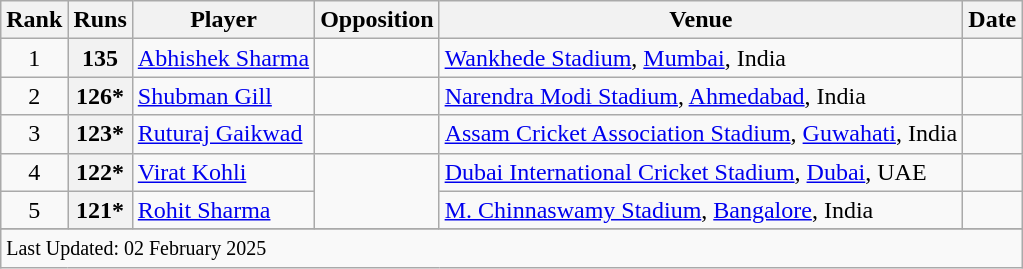<table class="wikitable sortable">
<tr>
<th scope=col>Rank</th>
<th scope=col>Runs</th>
<th scope=col>Player</th>
<th scope=col>Opposition</th>
<th scope=col>Venue</th>
<th scope=col>Date</th>
</tr>
<tr>
<td align=center>1</td>
<th scope=row style=text-align:center;>135</th>
<td><a href='#'>Abhishek Sharma</a></td>
<td></td>
<td><a href='#'>Wankhede Stadium</a>, <a href='#'>Mumbai</a>, India</td>
<td></td>
</tr>
<tr>
<td align=center>2</td>
<th scope=row style=text-align:center;>126*</th>
<td><a href='#'>Shubman Gill</a></td>
<td></td>
<td><a href='#'>Narendra Modi Stadium</a>, <a href='#'>Ahmedabad</a>, India</td>
<td></td>
</tr>
<tr>
<td align=center>3</td>
<th scope=row style=text-align:center;>123*</th>
<td><a href='#'>Ruturaj Gaikwad</a></td>
<td></td>
<td><a href='#'>Assam Cricket Association Stadium</a>, <a href='#'>Guwahati</a>, India</td>
<td></td>
</tr>
<tr>
<td align=center>4</td>
<th scope=row style=text-align:center;>122*</th>
<td><a href='#'>Virat Kohli</a></td>
<td rowspan=2></td>
<td><a href='#'>Dubai International Cricket Stadium</a>, <a href='#'>Dubai</a>, UAE</td>
<td></td>
</tr>
<tr>
<td align=center>5</td>
<th scope=row style=text-align:center;>121*</th>
<td><a href='#'>Rohit Sharma</a></td>
<td><a href='#'>M. Chinnaswamy Stadium</a>, <a href='#'>Bangalore</a>, India</td>
<td></td>
</tr>
<tr>
</tr>
<tr class=sortbottom>
<td colspan=6><small>Last Updated: 02 February 2025</small></td>
</tr>
</table>
